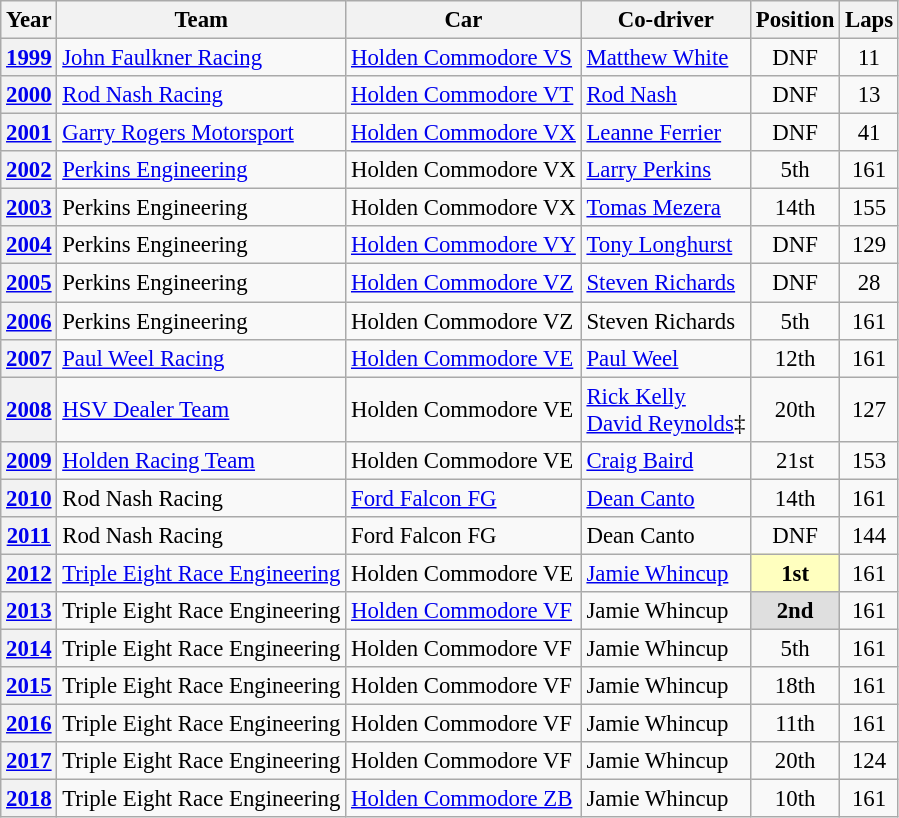<table class="wikitable" style="font-size: 95%;">
<tr>
<th>Year</th>
<th>Team</th>
<th>Car</th>
<th>Co-driver</th>
<th>Position</th>
<th>Laps</th>
</tr>
<tr>
<th><a href='#'>1999</a></th>
<td><a href='#'>John Faulkner Racing</a></td>
<td><a href='#'>Holden Commodore VS</a></td>
<td> <a href='#'>Matthew White</a></td>
<td align="center">DNF</td>
<td align="center">11</td>
</tr>
<tr>
<th><a href='#'>2000</a></th>
<td><a href='#'>Rod Nash Racing</a></td>
<td><a href='#'>Holden Commodore VT</a></td>
<td> <a href='#'>Rod Nash</a></td>
<td align="center">DNF</td>
<td align="center">13</td>
</tr>
<tr>
<th><a href='#'>2001</a></th>
<td><a href='#'>Garry Rogers Motorsport</a></td>
<td><a href='#'>Holden Commodore VX</a></td>
<td> <a href='#'>Leanne Ferrier</a></td>
<td align="center">DNF</td>
<td align="center">41</td>
</tr>
<tr>
<th><a href='#'>2002</a></th>
<td><a href='#'>Perkins Engineering</a></td>
<td>Holden Commodore VX</td>
<td> <a href='#'>Larry Perkins</a></td>
<td align="center">5th</td>
<td align="center">161</td>
</tr>
<tr>
<th><a href='#'>2003</a></th>
<td>Perkins Engineering</td>
<td>Holden Commodore VX</td>
<td> <a href='#'>Tomas Mezera</a></td>
<td align="center">14th</td>
<td align="center">155</td>
</tr>
<tr>
<th><a href='#'>2004</a></th>
<td>Perkins Engineering</td>
<td><a href='#'>Holden Commodore VY</a></td>
<td> <a href='#'>Tony Longhurst</a></td>
<td align="center">DNF</td>
<td align="center">129</td>
</tr>
<tr>
<th><a href='#'>2005</a></th>
<td>Perkins Engineering</td>
<td><a href='#'>Holden Commodore VZ</a></td>
<td> <a href='#'>Steven Richards</a></td>
<td align="center">DNF</td>
<td align="center">28</td>
</tr>
<tr>
<th><a href='#'>2006</a></th>
<td>Perkins Engineering</td>
<td>Holden Commodore VZ</td>
<td> Steven Richards</td>
<td align="center">5th</td>
<td align="center">161</td>
</tr>
<tr>
<th><a href='#'>2007</a></th>
<td><a href='#'>Paul Weel Racing</a></td>
<td><a href='#'>Holden Commodore VE</a></td>
<td> <a href='#'>Paul Weel</a></td>
<td align="center">12th</td>
<td align="center">161</td>
</tr>
<tr>
<th><a href='#'>2008</a></th>
<td><a href='#'>HSV Dealer Team</a></td>
<td>Holden Commodore VE</td>
<td> <a href='#'>Rick Kelly</a><br> <a href='#'>David Reynolds</a>‡</td>
<td align="center">20th</td>
<td align="center">127</td>
</tr>
<tr>
<th><a href='#'>2009</a></th>
<td><a href='#'>Holden Racing Team</a></td>
<td>Holden Commodore VE</td>
<td> <a href='#'>Craig Baird</a></td>
<td align="center">21st</td>
<td align="center">153</td>
</tr>
<tr>
<th><a href='#'>2010</a></th>
<td>Rod Nash Racing</td>
<td><a href='#'>Ford Falcon FG</a></td>
<td> <a href='#'>Dean Canto</a></td>
<td align="center">14th</td>
<td align="center">161</td>
</tr>
<tr>
<th><a href='#'>2011</a></th>
<td>Rod Nash Racing</td>
<td>Ford Falcon FG</td>
<td> Dean Canto</td>
<td align="center">DNF</td>
<td align="center">144</td>
</tr>
<tr>
<th><a href='#'>2012</a></th>
<td><a href='#'>Triple Eight Race Engineering</a></td>
<td>Holden Commodore VE</td>
<td> <a href='#'>Jamie Whincup</a></td>
<td align="center" style="background:#ffffbf;"><strong>1st</strong></td>
<td align="center">161</td>
</tr>
<tr>
<th><a href='#'>2013</a></th>
<td>Triple Eight Race Engineering</td>
<td><a href='#'>Holden Commodore VF</a></td>
<td> Jamie Whincup</td>
<td align="center" style="background:#dfdfdf;"><strong>2nd</strong></td>
<td align="center">161</td>
</tr>
<tr>
<th><a href='#'>2014</a></th>
<td>Triple Eight Race Engineering</td>
<td>Holden Commodore VF</td>
<td> Jamie Whincup</td>
<td align="center">5th</td>
<td align="center">161</td>
</tr>
<tr>
<th><a href='#'>2015</a></th>
<td>Triple Eight Race Engineering</td>
<td>Holden Commodore VF</td>
<td> Jamie Whincup</td>
<td align="center">18th</td>
<td align="center">161</td>
</tr>
<tr>
<th><a href='#'>2016</a></th>
<td>Triple Eight Race Engineering</td>
<td>Holden Commodore VF</td>
<td> Jamie Whincup</td>
<td align="center">11th</td>
<td align="center">161</td>
</tr>
<tr>
<th><a href='#'>2017</a></th>
<td>Triple Eight Race Engineering</td>
<td>Holden Commodore VF</td>
<td> Jamie Whincup</td>
<td align="center">20th</td>
<td align="center">124</td>
</tr>
<tr>
<th><a href='#'>2018</a></th>
<td>Triple Eight Race Engineering</td>
<td><a href='#'>Holden Commodore ZB</a></td>
<td> Jamie Whincup</td>
<td align="center">10th</td>
<td align="center">161</td>
</tr>
</table>
